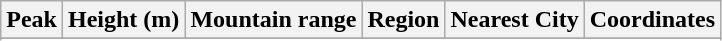<table class="wikitable sortable">
<tr>
<th>Peak</th>
<th>Height (m)</th>
<th>Mountain range</th>
<th>Region</th>
<th>Nearest City</th>
<th>Coordinates</th>
</tr>
<tr>
</tr>
<tr>
</tr>
</table>
